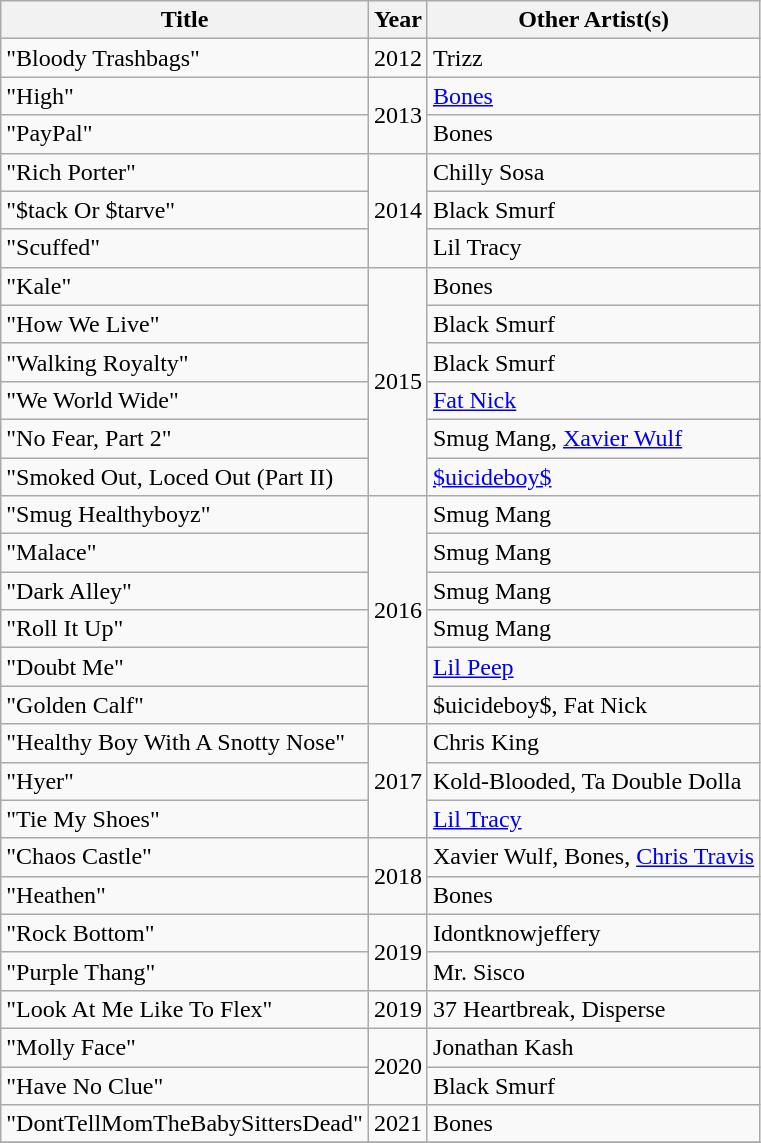<table class="wikitable">
<tr>
<th>Title</th>
<th>Year</th>
<th>Other Artist(s)</th>
</tr>
<tr>
<td>"Bloody Trashbags"</td>
<td>2012</td>
<td>Trizz</td>
</tr>
<tr>
<td>"High"</td>
<td rowspan="2">2013</td>
<td><a href='#'>Bones</a></td>
</tr>
<tr>
<td>"PayPal"</td>
<td>Bones</td>
</tr>
<tr>
<td>"Rich Porter"</td>
<td rowspan="3">2014</td>
<td>Chilly Sosa</td>
</tr>
<tr>
<td>"$tack Or $tarve"</td>
<td>Black Smurf</td>
</tr>
<tr>
<td>"Scuffed"</td>
<td>Lil Tracy</td>
</tr>
<tr>
<td>"Kale"</td>
<td rowspan="6">2015</td>
<td>Bones</td>
</tr>
<tr>
<td>"How We Live"</td>
<td>Black Smurf</td>
</tr>
<tr>
<td>"Walking Royalty"</td>
<td>Black Smurf</td>
</tr>
<tr>
<td>"We World Wide"</td>
<td><a href='#'>Fat Nick</a></td>
</tr>
<tr>
<td>"No Fear, Part 2"</td>
<td>Smug Mang, <a href='#'>Xavier Wulf</a></td>
</tr>
<tr>
<td>"Smoked Out, Loced Out (Part II)</td>
<td><a href='#'>$uicideboy$</a></td>
</tr>
<tr>
<td>"Smug Healthyboyz"</td>
<td rowspan="6">2016</td>
<td>Smug Mang</td>
</tr>
<tr>
<td>"Malace"</td>
<td>Smug Mang</td>
</tr>
<tr>
<td>"Dark Alley"</td>
<td>Smug Mang</td>
</tr>
<tr>
<td>"Roll It Up"</td>
<td>Smug Mang</td>
</tr>
<tr>
<td>"Doubt Me"</td>
<td><a href='#'>Lil Peep</a></td>
</tr>
<tr>
<td>"Golden Calf"</td>
<td>$uicideboy$, Fat Nick</td>
</tr>
<tr>
<td>"Healthy Boy With A Snotty Nose"</td>
<td rowspan="3">2017</td>
<td>Chris King</td>
</tr>
<tr>
<td>"Hyer"</td>
<td>Kold-Blooded, Ta Double Dolla</td>
</tr>
<tr>
<td>"Tie My Shoes"</td>
<td><a href='#'>Lil Tracy</a></td>
</tr>
<tr>
<td>"Chaos Castle"</td>
<td rowspan="2">2018</td>
<td>Xavier Wulf, Bones, <a href='#'>Chris Travis</a></td>
</tr>
<tr>
<td>"Heathen"</td>
<td>Bones</td>
</tr>
<tr>
<td>"Rock Bottom"</td>
<td rowspan="2">2019</td>
<td>Idontknowjeffery</td>
</tr>
<tr>
<td>"Purple Thang"</td>
<td>Mr. Sisco</td>
</tr>
<tr>
<td>"Look At Me Like To Flex"</td>
<td rowspan="1">2019</td>
<td>37 Heartbreak, Disperse</td>
</tr>
<tr>
<td>"Molly Face"</td>
<td rowspan="2">2020</td>
<td>Jonathan Kash</td>
</tr>
<tr>
<td>"Have No Clue"</td>
<td>Black Smurf</td>
</tr>
<tr>
<td>"DontTellMomTheBabySittersDead"</td>
<td rowspan="1">2021</td>
<td>Bones</td>
</tr>
<tr>
</tr>
</table>
